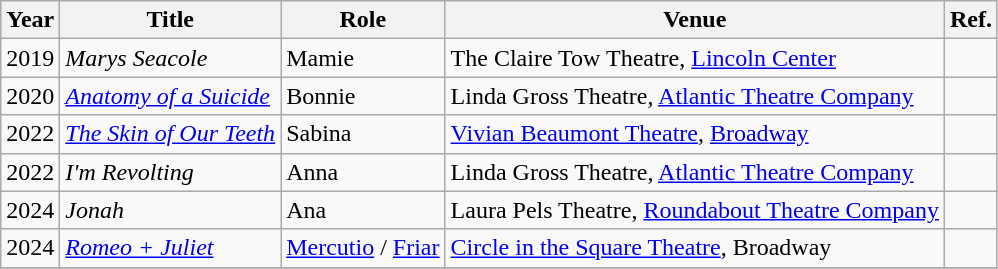<table class="wikitable">
<tr>
<th>Year</th>
<th>Title</th>
<th>Role</th>
<th>Venue</th>
<th>Ref.</th>
</tr>
<tr>
<td>2019</td>
<td><em>Marys Seacole</em></td>
<td>Mamie</td>
<td>The Claire Tow Theatre, <a href='#'>Lincoln Center</a></td>
<td></td>
</tr>
<tr>
<td>2020</td>
<td><em><a href='#'>Anatomy of a Suicide</a></em></td>
<td>Bonnie</td>
<td>Linda Gross Theatre, <a href='#'>Atlantic Theatre Company</a></td>
<td></td>
</tr>
<tr>
<td>2022</td>
<td><em><a href='#'>The Skin of Our Teeth</a></em></td>
<td>Sabina</td>
<td><a href='#'>Vivian Beaumont Theatre</a>, <a href='#'>Broadway</a></td>
<td></td>
</tr>
<tr>
<td>2022</td>
<td><em>I'm Revolting</em></td>
<td>Anna</td>
<td>Linda Gross Theatre, <a href='#'>Atlantic Theatre Company</a></td>
<td></td>
</tr>
<tr>
<td>2024</td>
<td><em>Jonah</em></td>
<td>Ana</td>
<td>Laura Pels Theatre, <a href='#'>Roundabout Theatre Company</a></td>
<td></td>
</tr>
<tr>
<td>2024</td>
<td><em><a href='#'>Romeo + Juliet</a></em></td>
<td><a href='#'>Mercutio</a> / <a href='#'>Friar</a></td>
<td><a href='#'>Circle in the Square Theatre</a>, Broadway</td>
<td></td>
</tr>
<tr>
</tr>
</table>
